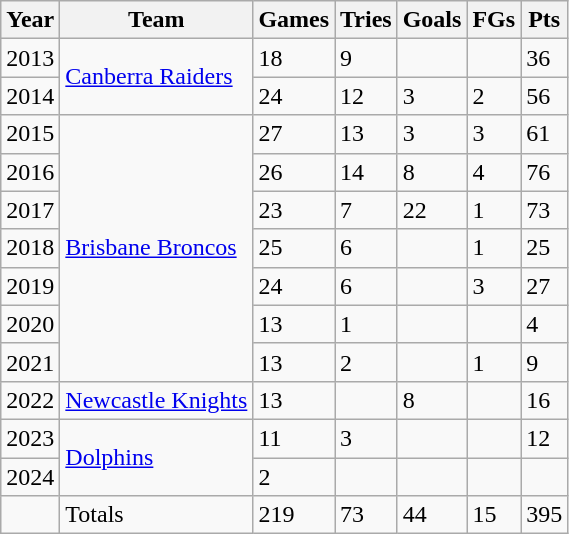<table class="wikitable">
<tr>
<th>Year</th>
<th>Team</th>
<th>Games</th>
<th>Tries</th>
<th>Goals</th>
<th>FGs</th>
<th>Pts</th>
</tr>
<tr>
<td>2013</td>
<td rowspan="2"> <a href='#'>Canberra Raiders</a></td>
<td>18</td>
<td>9</td>
<td></td>
<td></td>
<td>36</td>
</tr>
<tr>
<td>2014</td>
<td>24</td>
<td>12</td>
<td>3</td>
<td>2</td>
<td>56</td>
</tr>
<tr>
<td>2015</td>
<td rowspan="7"> <a href='#'>Brisbane Broncos</a></td>
<td>27</td>
<td>13</td>
<td>3</td>
<td>3</td>
<td>61</td>
</tr>
<tr>
<td>2016</td>
<td>26</td>
<td>14</td>
<td>8</td>
<td>4</td>
<td>76</td>
</tr>
<tr>
<td>2017</td>
<td>23</td>
<td>7</td>
<td>22</td>
<td>1</td>
<td>73</td>
</tr>
<tr>
<td>2018</td>
<td>25</td>
<td>6</td>
<td></td>
<td>1</td>
<td>25</td>
</tr>
<tr>
<td>2019</td>
<td>24</td>
<td>6</td>
<td></td>
<td>3</td>
<td>27</td>
</tr>
<tr>
<td>2020</td>
<td>13</td>
<td>1</td>
<td></td>
<td></td>
<td>4</td>
</tr>
<tr>
<td>2021</td>
<td>13</td>
<td>2</td>
<td></td>
<td>1</td>
<td>9</td>
</tr>
<tr>
<td>2022</td>
<td> <a href='#'>Newcastle Knights</a></td>
<td>13</td>
<td></td>
<td>8</td>
<td></td>
<td>16</td>
</tr>
<tr>
<td>2023</td>
<td rowspan="2"> <a href='#'>Dolphins</a></td>
<td>11</td>
<td>3</td>
<td></td>
<td></td>
<td>12</td>
</tr>
<tr>
<td>2024</td>
<td>2</td>
<td></td>
<td></td>
<td></td>
<td></td>
</tr>
<tr>
<td></td>
<td>Totals</td>
<td>219</td>
<td>73</td>
<td>44</td>
<td>15</td>
<td>395</td>
</tr>
</table>
